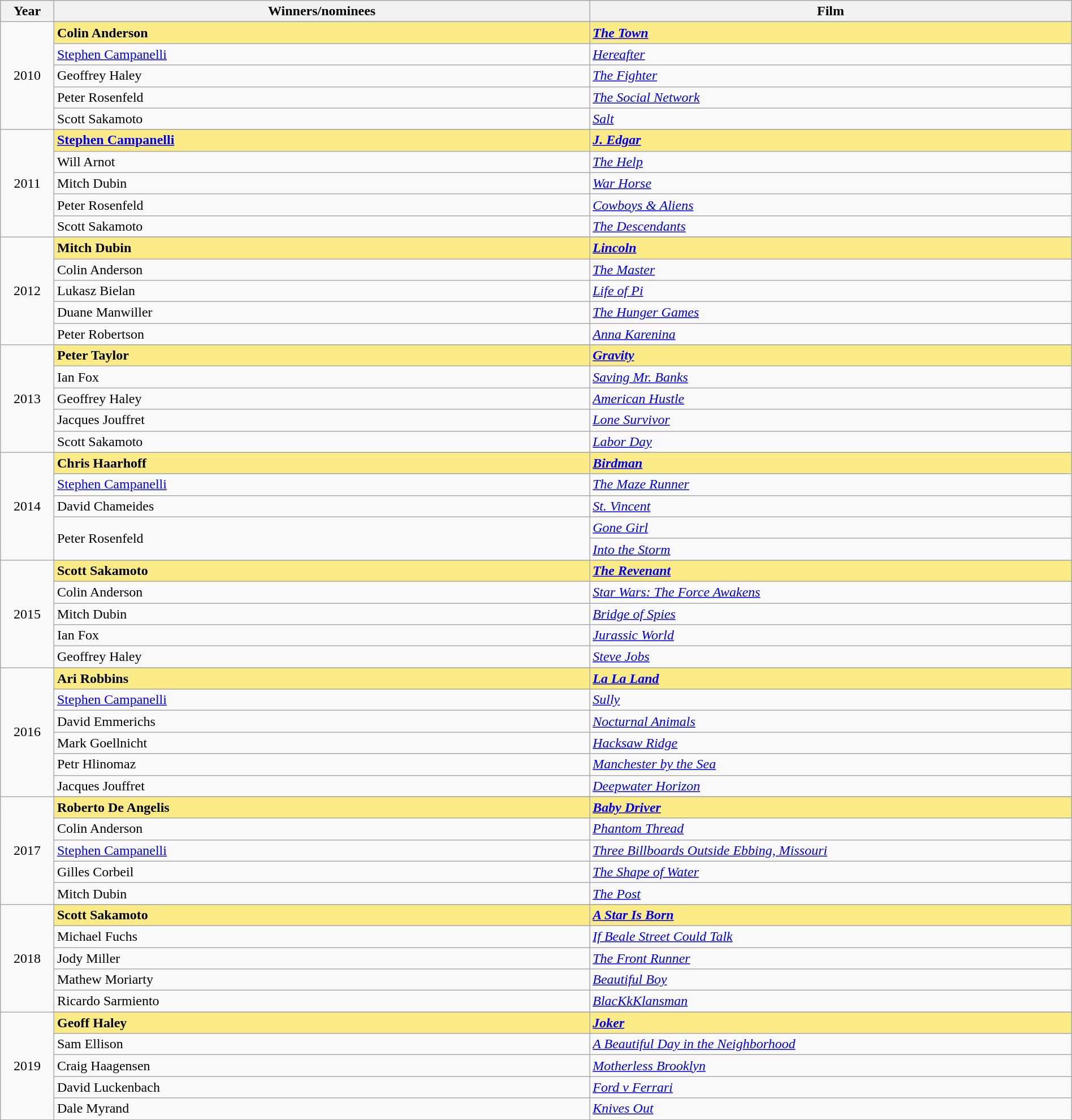<table class="wikitable" style="width:100%">
<tr bgcolor="#bebebe">
<th width="5%">Year</th>
<th width="50%">Winners/nominees</th>
<th width="50%">Film</th>
</tr>
<tr>
<td rowspan=6 style="text-align:center">2010<small><br></small></td>
</tr>
<tr style="background:#FAEB86">
<td><strong>Colin Anderson</strong></td>
<td><strong><em><a href='#'>The Town</a></em></strong></td>
</tr>
<tr>
<td><a href='#'>Stephen Campanelli</a></td>
<td><em><a href='#'>Hereafter</a></em></td>
</tr>
<tr>
<td>Geoffrey Haley</td>
<td><em><a href='#'>The Fighter</a></em></td>
</tr>
<tr>
<td>Peter Rosenfeld</td>
<td><em><a href='#'>The Social Network</a></em></td>
</tr>
<tr>
<td>Scott Sakamoto</td>
<td><em><a href='#'>Salt</a></em></td>
</tr>
<tr>
<td rowspan=6 style="text-align:center">2011<small><br></small></td>
</tr>
<tr style="background:#FAEB86">
<td><strong><a href='#'>Stephen Campanelli</a></strong></td>
<td><strong><em><a href='#'>J. Edgar</a></em></strong></td>
</tr>
<tr>
<td>Will Arnot</td>
<td><em><a href='#'>The Help</a></em></td>
</tr>
<tr>
<td>Mitch Dubin</td>
<td><em><a href='#'>War Horse</a></em></td>
</tr>
<tr>
<td>Peter Rosenfeld</td>
<td><em><a href='#'>Cowboys & Aliens</a></em></td>
</tr>
<tr>
<td>Scott Sakamoto</td>
<td><em><a href='#'>The Descendants</a></em></td>
</tr>
<tr>
<td rowspan=6 style="text-align:center">2012<small><br></small></td>
</tr>
<tr style="background:#FAEB86">
<td><strong>Mitch Dubin</strong></td>
<td><strong><em><a href='#'>Lincoln</a></em></strong></td>
</tr>
<tr>
<td>Colin Anderson</td>
<td><em><a href='#'>The Master</a></em></td>
</tr>
<tr>
<td>Lukasz Bielan</td>
<td><em><a href='#'>Life of Pi</a></em></td>
</tr>
<tr>
<td>Duane Manwiller</td>
<td><em><a href='#'>The Hunger Games</a></em></td>
</tr>
<tr>
<td>Peter Robertson</td>
<td><em><a href='#'>Anna Karenina</a></em></td>
</tr>
<tr>
<td rowspan=6 style="text-align:center">2013<small><br></small></td>
</tr>
<tr style="background:#FAEB86">
<td><strong>Peter Taylor</strong></td>
<td><strong><em><a href='#'>Gravity</a></em></strong></td>
</tr>
<tr>
<td>Ian Fox</td>
<td><em><a href='#'>Saving Mr. Banks</a></em></td>
</tr>
<tr>
<td>Geoffrey Haley</td>
<td><em><a href='#'>American Hustle</a></em></td>
</tr>
<tr>
<td>Jacques Jouffret</td>
<td><em><a href='#'>Lone Survivor</a></em></td>
</tr>
<tr>
<td>Scott Sakamoto</td>
<td><em><a href='#'>Labor Day</a></em></td>
</tr>
<tr>
<td rowspan=6 style="text-align:center">2014<small><br></small></td>
</tr>
<tr style="background:#FAEB86">
<td><strong>Chris Haarhoff</strong></td>
<td><strong><em><a href='#'>Birdman</a></em></strong></td>
</tr>
<tr>
<td><a href='#'>Stephen Campanelli</a></td>
<td><em><a href='#'>The Maze Runner</a></em></td>
</tr>
<tr>
<td>David Chameides</td>
<td><em><a href='#'>St. Vincent</a></em></td>
</tr>
<tr>
<td rowspan="2">Peter Rosenfeld</td>
<td><em><a href='#'>Gone Girl</a></em></td>
</tr>
<tr>
<td><em><a href='#'>Into the Storm</a></em></td>
</tr>
<tr>
<td rowspan=6 style="text-align:center">2015<small><br></small></td>
</tr>
<tr style="background:#FAEB86">
<td><strong>Scott Sakamoto</strong></td>
<td><strong><em><a href='#'>The Revenant</a></em></strong></td>
</tr>
<tr>
<td>Colin Anderson</td>
<td><em><a href='#'>Star Wars: The Force Awakens</a></em></td>
</tr>
<tr>
<td>Mitch Dubin</td>
<td><em><a href='#'>Bridge of Spies</a></em></td>
</tr>
<tr>
<td>Ian Fox</td>
<td><em><a href='#'>Jurassic World</a></em></td>
</tr>
<tr>
<td>Geoffrey Haley</td>
<td><em><a href='#'>Steve Jobs</a></em></td>
</tr>
<tr>
<td rowspan=7 style="text-align:center">2016<small><br></small></td>
</tr>
<tr style="background:#FAEB86">
<td><strong>Ari Robbins</strong></td>
<td><strong><em><a href='#'>La La Land</a></em></strong></td>
</tr>
<tr>
<td><a href='#'>Stephen Campanelli</a></td>
<td><em><a href='#'>Sully</a></em></td>
</tr>
<tr>
<td>David Emmerichs</td>
<td><em><a href='#'>Nocturnal Animals</a></em></td>
</tr>
<tr>
<td>Mark Goellnicht</td>
<td><em><a href='#'>Hacksaw Ridge</a></em></td>
</tr>
<tr>
<td>Petr Hlinomaz</td>
<td><em><a href='#'>Manchester by the Sea</a></em></td>
</tr>
<tr>
<td>Jacques Jouffret</td>
<td><em><a href='#'>Deepwater Horizon</a></em></td>
</tr>
<tr>
<td rowspan=6 style="text-align:center">2017<small><br></small></td>
</tr>
<tr style="background:#FAEB86">
<td><strong>Roberto De Angelis</strong></td>
<td><strong><em><a href='#'>Baby Driver</a></em></strong></td>
</tr>
<tr>
<td>Colin Anderson</td>
<td><em><a href='#'>Phantom Thread</a></em></td>
</tr>
<tr>
<td><a href='#'>Stephen Campanelli</a></td>
<td><em><a href='#'>Three Billboards Outside Ebbing, Missouri</a></em></td>
</tr>
<tr>
<td>Gilles Corbeil</td>
<td><em><a href='#'>The Shape of Water</a></em></td>
</tr>
<tr>
<td>Mitch Dubin</td>
<td><em><a href='#'>The Post</a></em></td>
</tr>
<tr>
<td rowspan=6 style="text-align:center">2018<small><br></small></td>
</tr>
<tr style="background:#FAEB86">
<td><strong>Scott Sakamoto</strong></td>
<td><strong><em><a href='#'>A Star Is Born</a></em></strong></td>
</tr>
<tr>
<td>Michael Fuchs</td>
<td><em><a href='#'>If Beale Street Could Talk</a></em></td>
</tr>
<tr>
<td>Jody Miller</td>
<td><em><a href='#'>The Front Runner</a></em></td>
</tr>
<tr>
<td>Mathew Moriarty</td>
<td><em><a href='#'>Beautiful Boy</a></em></td>
</tr>
<tr>
<td>Ricardo Sarmiento</td>
<td><em><a href='#'>BlacKkKlansman</a></em></td>
</tr>
<tr>
<td rowspan=6 style="text-align:center">2019<small><br></small></td>
</tr>
<tr style="background:#FAEB86">
<td><strong>Geoff Haley</strong></td>
<td><strong><em><a href='#'>Joker</a></em></strong></td>
</tr>
<tr>
<td>Sam Ellison</td>
<td><em><a href='#'>A Beautiful Day in the Neighborhood</a></em></td>
</tr>
<tr>
<td>Craig Haagensen</td>
<td><em><a href='#'>Motherless Brooklyn</a></em></td>
</tr>
<tr>
<td>David Luckenbach</td>
<td><em><a href='#'>Ford v Ferrari</a></em></td>
</tr>
<tr>
<td>Dale Myrand</td>
<td><em><a href='#'>Knives Out</a></em></td>
</tr>
<tr>
</tr>
</table>
